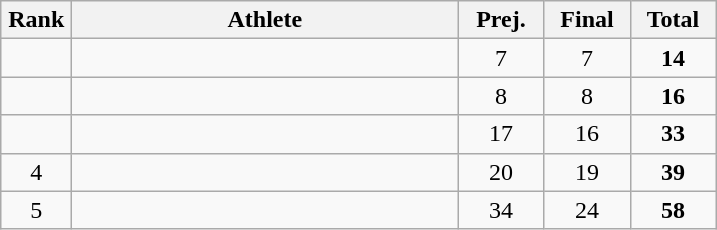<table class=wikitable style="text-align:center">
<tr>
<th width=40>Rank</th>
<th width=250>Athlete</th>
<th width=50>Prej.</th>
<th width=50>Final</th>
<th width=50>Total</th>
</tr>
<tr>
<td></td>
<td align=left></td>
<td>7</td>
<td>7</td>
<td><strong>14</strong></td>
</tr>
<tr>
<td></td>
<td align=left></td>
<td>8</td>
<td>8</td>
<td><strong>16</strong></td>
</tr>
<tr>
<td></td>
<td align=left></td>
<td>17</td>
<td>16</td>
<td><strong>33</strong></td>
</tr>
<tr>
<td>4</td>
<td align=left></td>
<td>20</td>
<td>19</td>
<td><strong>39</strong></td>
</tr>
<tr>
<td>5</td>
<td align=left></td>
<td>34</td>
<td>24</td>
<td><strong>58</strong></td>
</tr>
</table>
